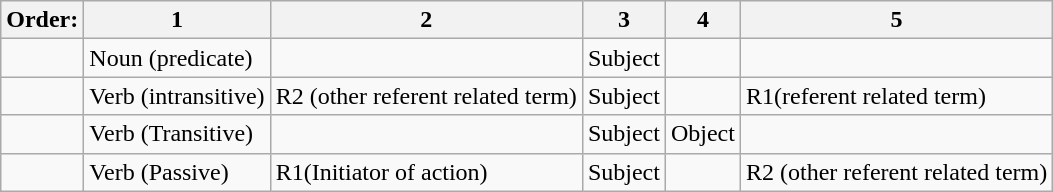<table class="wikitable">
<tr>
<th>Order:</th>
<th>1</th>
<th>2</th>
<th>3</th>
<th>4</th>
<th>5</th>
</tr>
<tr>
<td></td>
<td>Noun (predicate)</td>
<td></td>
<td>Subject</td>
<td></td>
<td></td>
</tr>
<tr>
<td></td>
<td>Verb (intransitive)</td>
<td>R2 (other referent related term)</td>
<td>Subject</td>
<td></td>
<td>R1(referent related term)</td>
</tr>
<tr>
<td></td>
<td>Verb (Transitive)</td>
<td></td>
<td>Subject</td>
<td>Object</td>
<td></td>
</tr>
<tr>
<td></td>
<td>Verb (Passive)</td>
<td>R1(Initiator of action)</td>
<td>Subject</td>
<td></td>
<td>R2 (other referent related term)</td>
</tr>
</table>
